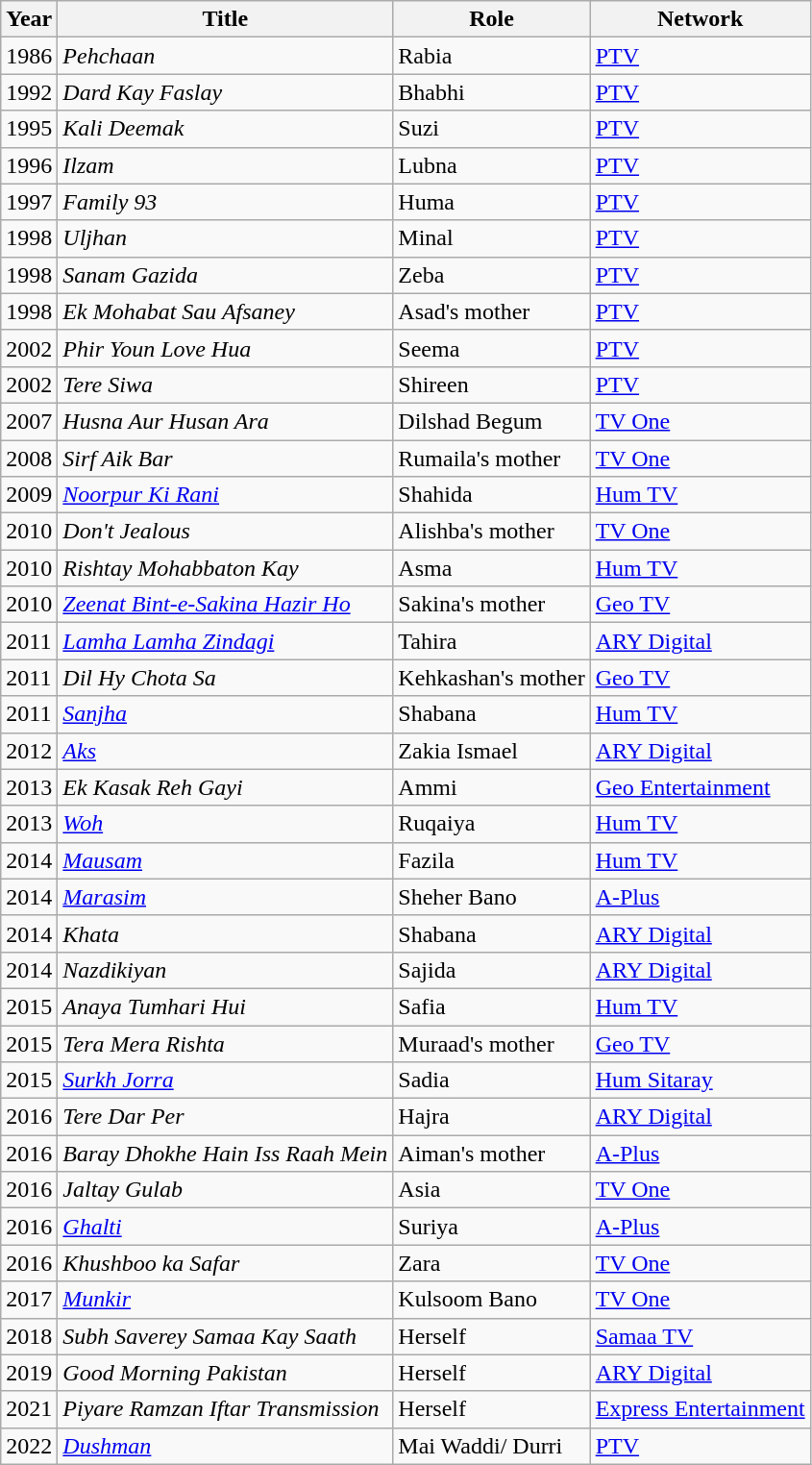<table class="wikitable sortable plainrowheaders">
<tr style="text-align:center;">
<th scope="col">Year</th>
<th scope="col">Title</th>
<th scope="col">Role</th>
<th scope="col">Network</th>
</tr>
<tr>
<td>1986</td>
<td><em>Pehchaan</em></td>
<td>Rabia</td>
<td><a href='#'>PTV</a></td>
</tr>
<tr>
<td>1992</td>
<td><em>Dard Kay Faslay</em></td>
<td>Bhabhi</td>
<td><a href='#'>PTV</a></td>
</tr>
<tr>
<td>1995</td>
<td><em>Kali Deemak</em></td>
<td>Suzi</td>
<td><a href='#'>PTV</a></td>
</tr>
<tr>
<td>1996</td>
<td><em>Ilzam</em></td>
<td>Lubna</td>
<td><a href='#'>PTV</a></td>
</tr>
<tr>
<td>1997</td>
<td><em>Family 93</em></td>
<td>Huma</td>
<td><a href='#'>PTV</a></td>
</tr>
<tr>
<td>1998</td>
<td><em>Uljhan</em></td>
<td>Minal</td>
<td><a href='#'>PTV</a></td>
</tr>
<tr>
<td>1998</td>
<td><em>Sanam Gazida</em></td>
<td>Zeba</td>
<td><a href='#'>PTV</a></td>
</tr>
<tr>
<td>1998</td>
<td><em>Ek Mohabat Sau Afsaney</em></td>
<td>Asad's mother</td>
<td><a href='#'>PTV</a></td>
</tr>
<tr>
<td>2002</td>
<td><em>Phir Youn Love Hua</em></td>
<td>Seema</td>
<td><a href='#'>PTV</a></td>
</tr>
<tr>
<td>2002</td>
<td><em>Tere Siwa</em></td>
<td>Shireen</td>
<td><a href='#'>PTV</a></td>
</tr>
<tr>
<td>2007</td>
<td><em>Husna Aur Husan Ara</em></td>
<td>Dilshad Begum</td>
<td><a href='#'>TV One</a></td>
</tr>
<tr>
<td>2008</td>
<td><em>Sirf Aik Bar</em></td>
<td>Rumaila's mother</td>
<td><a href='#'>TV One</a></td>
</tr>
<tr>
<td>2009</td>
<td><em><a href='#'>Noorpur Ki Rani</a></em></td>
<td>Shahida</td>
<td><a href='#'>Hum TV</a></td>
</tr>
<tr>
<td>2010</td>
<td><em>Don't Jealous</em></td>
<td>Alishba's mother</td>
<td><a href='#'>TV One</a></td>
</tr>
<tr>
<td>2010</td>
<td><em>Rishtay Mohabbaton Kay</em></td>
<td>Asma</td>
<td><a href='#'>Hum TV</a></td>
</tr>
<tr>
<td>2010</td>
<td><em><a href='#'>Zeenat Bint-e-Sakina Hazir Ho</a></em></td>
<td>Sakina's mother</td>
<td><a href='#'>Geo TV</a></td>
</tr>
<tr>
<td>2011</td>
<td><em><a href='#'>Lamha Lamha Zindagi</a></em></td>
<td>Tahira</td>
<td><a href='#'>ARY Digital</a></td>
</tr>
<tr>
<td>2011</td>
<td><em>Dil Hy Chota Sa</em></td>
<td>Kehkashan's mother</td>
<td><a href='#'>Geo TV</a></td>
</tr>
<tr>
<td>2011</td>
<td><em><a href='#'>Sanjha</a></em></td>
<td>Shabana</td>
<td><a href='#'>Hum TV</a></td>
</tr>
<tr>
<td>2012</td>
<td><em><a href='#'>Aks</a></em></td>
<td>Zakia Ismael</td>
<td><a href='#'>ARY Digital</a></td>
</tr>
<tr>
<td>2013</td>
<td><em>Ek Kasak Reh Gayi</em></td>
<td>Ammi</td>
<td><a href='#'>Geo Entertainment</a></td>
</tr>
<tr>
<td>2013</td>
<td><em><a href='#'>Woh</a></em></td>
<td>Ruqaiya</td>
<td><a href='#'>Hum TV</a></td>
</tr>
<tr>
<td>2014</td>
<td><em><a href='#'>Mausam</a></em></td>
<td>Fazila</td>
<td><a href='#'>Hum TV</a></td>
</tr>
<tr>
<td>2014</td>
<td><em><a href='#'>Marasim</a></em></td>
<td>Sheher Bano</td>
<td><a href='#'>A-Plus</a></td>
</tr>
<tr>
<td>2014</td>
<td><em>Khata</em></td>
<td>Shabana</td>
<td><a href='#'>ARY Digital</a></td>
</tr>
<tr>
<td>2014</td>
<td><em>Nazdikiyan</em></td>
<td>Sajida</td>
<td><a href='#'>ARY Digital</a></td>
</tr>
<tr>
<td>2015</td>
<td><em>Anaya Tumhari Hui</em></td>
<td>Safia</td>
<td><a href='#'>Hum TV</a></td>
</tr>
<tr>
<td>2015</td>
<td><em>Tera Mera Rishta</em></td>
<td>Muraad's mother</td>
<td><a href='#'>Geo TV</a></td>
</tr>
<tr>
<td>2015</td>
<td><em><a href='#'>Surkh Jorra</a></em></td>
<td>Sadia</td>
<td><a href='#'>Hum Sitaray</a></td>
</tr>
<tr>
<td>2016</td>
<td><em>Tere Dar Per</em></td>
<td>Hajra</td>
<td><a href='#'>ARY Digital</a></td>
</tr>
<tr>
<td>2016</td>
<td><em>Baray Dhokhe Hain Iss Raah Mein</em></td>
<td>Aiman's mother</td>
<td><a href='#'>A-Plus</a></td>
</tr>
<tr>
<td>2016</td>
<td><em>Jaltay Gulab</em></td>
<td>Asia</td>
<td><a href='#'>TV One</a></td>
</tr>
<tr>
<td>2016</td>
<td><em><a href='#'>Ghalti</a></em></td>
<td>Suriya</td>
<td><a href='#'>A-Plus</a></td>
</tr>
<tr>
<td>2016</td>
<td><em>Khushboo ka Safar</em></td>
<td>Zara</td>
<td><a href='#'>TV One</a></td>
</tr>
<tr>
<td>2017</td>
<td><em><a href='#'>Munkir</a></em></td>
<td>Kulsoom Bano</td>
<td><a href='#'>TV One</a></td>
</tr>
<tr>
<td>2018</td>
<td><em>Subh Saverey Samaa Kay Saath</em></td>
<td>Herself</td>
<td><a href='#'>Samaa TV</a></td>
</tr>
<tr>
<td>2019</td>
<td><em>Good Morning Pakistan</em></td>
<td>Herself</td>
<td><a href='#'>ARY Digital</a></td>
</tr>
<tr>
<td>2021</td>
<td><em>Piyare Ramzan Iftar Transmission</em></td>
<td>Herself</td>
<td><a href='#'>Express Entertainment</a></td>
</tr>
<tr>
<td>2022</td>
<td><em><a href='#'>Dushman</a></em></td>
<td>Mai Waddi/ Durri</td>
<td><a href='#'>PTV</a></td>
</tr>
</table>
